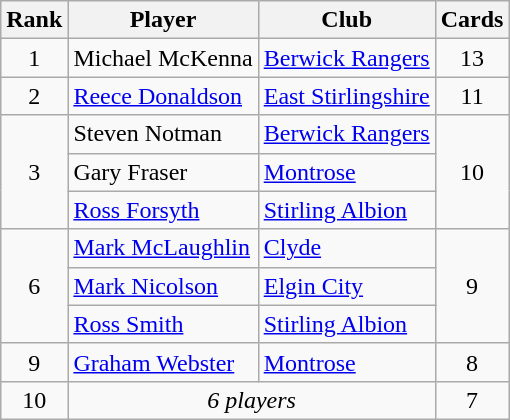<table class="wikitable" style="text-align:center">
<tr>
<th>Rank</th>
<th>Player</th>
<th>Club</th>
<th>Cards</th>
</tr>
<tr>
<td>1</td>
<td align="left"> Michael McKenna</td>
<td align="left"><a href='#'>Berwick Rangers</a></td>
<td>13</td>
</tr>
<tr>
<td>2</td>
<td align="left"> <a href='#'>Reece Donaldson</a></td>
<td align="left"><a href='#'>East Stirlingshire</a></td>
<td>11</td>
</tr>
<tr>
<td rowspan="3">3</td>
<td align="left"> Steven Notman</td>
<td align="left"><a href='#'>Berwick Rangers</a></td>
<td rowspan="3">10</td>
</tr>
<tr>
<td align="left"> Gary Fraser</td>
<td align="left"><a href='#'>Montrose</a></td>
</tr>
<tr>
<td align="left"> <a href='#'>Ross Forsyth</a></td>
<td align="left"><a href='#'>Stirling Albion</a></td>
</tr>
<tr>
<td rowspan="3">6</td>
<td align="left"> <a href='#'>Mark McLaughlin</a></td>
<td align="left"><a href='#'>Clyde</a></td>
<td rowspan="3">9</td>
</tr>
<tr>
<td align="left"> <a href='#'>Mark Nicolson</a></td>
<td align="left"><a href='#'>Elgin City</a></td>
</tr>
<tr>
<td align="left"> <a href='#'>Ross Smith</a></td>
<td align="left"><a href='#'>Stirling Albion</a></td>
</tr>
<tr>
<td>9</td>
<td align="left"> <a href='#'>Graham Webster</a></td>
<td align="left"><a href='#'>Montrose</a></td>
<td>8</td>
</tr>
<tr>
<td>10</td>
<td colspan="2"><em>6 players</em></td>
<td>7</td>
</tr>
</table>
